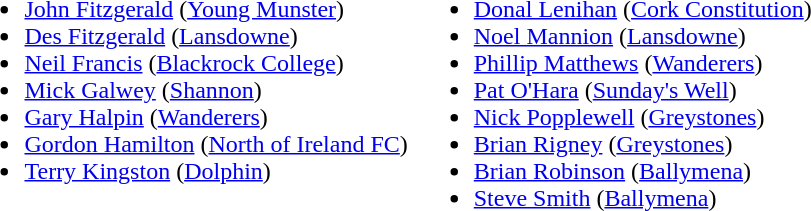<table>
<tr style="vertical-align:top">
<td><br><ul><li><a href='#'>John Fitzgerald</a> (<a href='#'>Young Munster</a>)</li><li><a href='#'>Des Fitzgerald</a> (<a href='#'>Lansdowne</a>)</li><li><a href='#'>Neil Francis</a> (<a href='#'>Blackrock College</a>)</li><li><a href='#'>Mick Galwey</a> (<a href='#'>Shannon</a>)</li><li><a href='#'>Gary Halpin</a> (<a href='#'>Wanderers</a>)</li><li><a href='#'>Gordon Hamilton</a> (<a href='#'>North of Ireland FC</a>)</li><li><a href='#'>Terry Kingston</a> (<a href='#'>Dolphin</a>)</li></ul></td>
<td><br><ul><li><a href='#'>Donal Lenihan</a>  (<a href='#'>Cork Constitution</a>)</li><li><a href='#'>Noel Mannion</a> (<a href='#'>Lansdowne</a>)</li><li><a href='#'>Phillip Matthews</a> (<a href='#'>Wanderers</a>)</li><li><a href='#'>Pat O'Hara</a> (<a href='#'>Sunday's Well</a>)</li><li><a href='#'>Nick Popplewell</a> (<a href='#'>Greystones</a>)</li><li><a href='#'>Brian Rigney</a> (<a href='#'>Greystones</a>)</li><li><a href='#'>Brian Robinson</a> (<a href='#'>Ballymena</a>)</li><li><a href='#'>Steve Smith</a> (<a href='#'>Ballymena</a>)</li></ul></td>
</tr>
</table>
